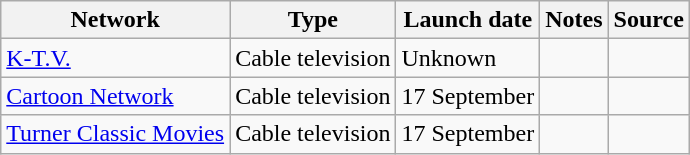<table class="wikitable sortable">
<tr>
<th>Network</th>
<th>Type</th>
<th>Launch date</th>
<th>Notes</th>
<th>Source</th>
</tr>
<tr>
<td><a href='#'>K-T.V.</a></td>
<td>Cable television</td>
<td>Unknown</td>
<td></td>
<td></td>
</tr>
<tr>
<td><a href='#'>Cartoon Network</a></td>
<td>Cable television</td>
<td>17 September</td>
<td></td>
<td></td>
</tr>
<tr>
<td><a href='#'>Turner Classic Movies</a></td>
<td>Cable television</td>
<td>17 September</td>
<td></td>
<td></td>
</tr>
</table>
